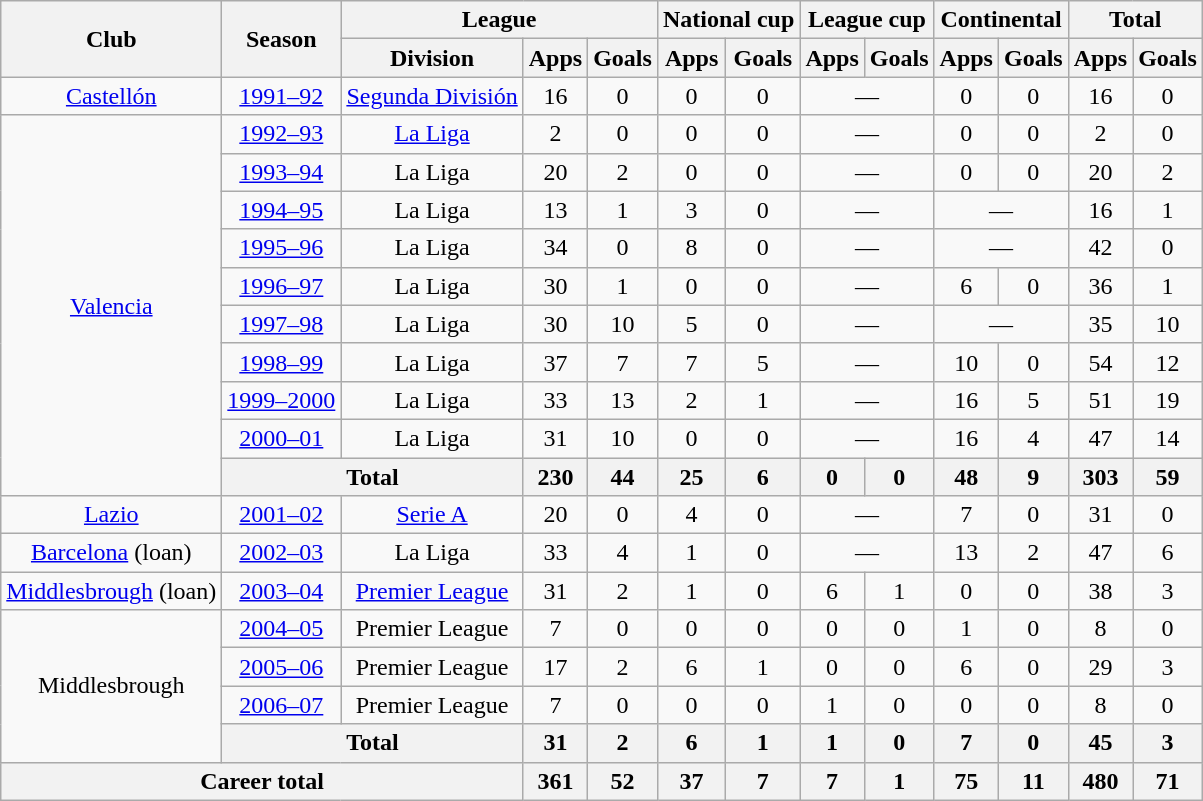<table class="wikitable" style="text-align:center">
<tr>
<th rowspan="2">Club</th>
<th rowspan="2">Season</th>
<th colspan="3">League</th>
<th colspan="2">National cup</th>
<th colspan="2">League cup</th>
<th colspan="2">Continental</th>
<th colspan="2">Total</th>
</tr>
<tr>
<th>Division</th>
<th>Apps</th>
<th>Goals</th>
<th>Apps</th>
<th>Goals</th>
<th>Apps</th>
<th>Goals</th>
<th>Apps</th>
<th>Goals</th>
<th>Apps</th>
<th>Goals</th>
</tr>
<tr>
<td><a href='#'>Castellón</a></td>
<td><a href='#'>1991–92</a></td>
<td><a href='#'>Segunda División</a></td>
<td>16</td>
<td>0</td>
<td>0</td>
<td>0</td>
<td colspan="2">—</td>
<td>0</td>
<td>0</td>
<td>16</td>
<td>0</td>
</tr>
<tr>
<td rowspan="10"><a href='#'>Valencia</a></td>
<td><a href='#'>1992–93</a></td>
<td><a href='#'>La Liga</a></td>
<td>2</td>
<td>0</td>
<td>0</td>
<td>0</td>
<td colspan="2">—</td>
<td>0</td>
<td>0</td>
<td>2</td>
<td>0</td>
</tr>
<tr>
<td><a href='#'>1993–94</a></td>
<td>La Liga</td>
<td>20</td>
<td>2</td>
<td>0</td>
<td>0</td>
<td colspan="2">—</td>
<td>0</td>
<td>0</td>
<td>20</td>
<td>2</td>
</tr>
<tr>
<td><a href='#'>1994–95</a></td>
<td>La Liga</td>
<td>13</td>
<td>1</td>
<td>3</td>
<td>0</td>
<td colspan="2">—</td>
<td colspan="2">—</td>
<td>16</td>
<td>1</td>
</tr>
<tr>
<td><a href='#'>1995–96</a></td>
<td>La Liga</td>
<td>34</td>
<td>0</td>
<td>8</td>
<td>0</td>
<td colspan="2">—</td>
<td colspan="2">—</td>
<td>42</td>
<td>0</td>
</tr>
<tr>
<td><a href='#'>1996–97</a></td>
<td>La Liga</td>
<td>30</td>
<td>1</td>
<td>0</td>
<td>0</td>
<td colspan="2">—</td>
<td>6</td>
<td>0</td>
<td>36</td>
<td>1</td>
</tr>
<tr>
<td><a href='#'>1997–98</a></td>
<td>La Liga</td>
<td>30</td>
<td>10</td>
<td>5</td>
<td>0</td>
<td colspan="2">—</td>
<td colspan="2">—</td>
<td>35</td>
<td>10</td>
</tr>
<tr>
<td><a href='#'>1998–99</a></td>
<td>La Liga</td>
<td>37</td>
<td>7</td>
<td>7</td>
<td>5</td>
<td colspan="2">—</td>
<td>10</td>
<td>0</td>
<td>54</td>
<td>12</td>
</tr>
<tr>
<td><a href='#'>1999–2000</a></td>
<td>La Liga</td>
<td>33</td>
<td>13</td>
<td>2</td>
<td>1</td>
<td colspan="2">—</td>
<td>16</td>
<td>5</td>
<td>51</td>
<td>19</td>
</tr>
<tr>
<td><a href='#'>2000–01</a></td>
<td>La Liga</td>
<td>31</td>
<td>10</td>
<td>0</td>
<td>0</td>
<td colspan="2">—</td>
<td>16</td>
<td>4</td>
<td>47</td>
<td>14</td>
</tr>
<tr>
<th colspan="2">Total</th>
<th>230</th>
<th>44</th>
<th>25</th>
<th>6</th>
<th>0</th>
<th>0</th>
<th>48</th>
<th>9</th>
<th>303</th>
<th>59</th>
</tr>
<tr>
<td><a href='#'>Lazio</a></td>
<td><a href='#'>2001–02</a></td>
<td><a href='#'>Serie A</a></td>
<td>20</td>
<td>0</td>
<td>4</td>
<td>0</td>
<td colspan="2">—</td>
<td>7</td>
<td>0</td>
<td>31</td>
<td>0</td>
</tr>
<tr>
<td><a href='#'>Barcelona</a> (loan)</td>
<td><a href='#'>2002–03</a></td>
<td>La Liga</td>
<td>33</td>
<td>4</td>
<td>1</td>
<td>0</td>
<td colspan="2">—</td>
<td>13</td>
<td>2</td>
<td>47</td>
<td>6</td>
</tr>
<tr>
<td><a href='#'>Middlesbrough</a> (loan)</td>
<td><a href='#'>2003–04</a></td>
<td><a href='#'>Premier League</a></td>
<td>31</td>
<td>2</td>
<td>1</td>
<td>0</td>
<td>6</td>
<td>1</td>
<td>0</td>
<td>0</td>
<td>38</td>
<td>3</td>
</tr>
<tr>
<td rowspan="4">Middlesbrough</td>
<td><a href='#'>2004–05</a></td>
<td>Premier League</td>
<td>7</td>
<td>0</td>
<td>0</td>
<td>0</td>
<td>0</td>
<td>0</td>
<td>1</td>
<td>0</td>
<td>8</td>
<td>0</td>
</tr>
<tr>
<td><a href='#'>2005–06</a></td>
<td>Premier League</td>
<td>17</td>
<td>2</td>
<td>6</td>
<td>1</td>
<td>0</td>
<td>0</td>
<td>6</td>
<td>0</td>
<td>29</td>
<td>3</td>
</tr>
<tr>
<td><a href='#'>2006–07</a></td>
<td>Premier League</td>
<td>7</td>
<td>0</td>
<td>0</td>
<td>0</td>
<td>1</td>
<td>0</td>
<td>0</td>
<td>0</td>
<td>8</td>
<td>0</td>
</tr>
<tr>
<th colspan="2">Total</th>
<th>31</th>
<th>2</th>
<th>6</th>
<th>1</th>
<th>1</th>
<th>0</th>
<th>7</th>
<th>0</th>
<th>45</th>
<th>3</th>
</tr>
<tr>
<th colspan="3">Career total</th>
<th>361</th>
<th>52</th>
<th>37</th>
<th>7</th>
<th>7</th>
<th>1</th>
<th>75</th>
<th>11</th>
<th>480</th>
<th>71</th>
</tr>
</table>
